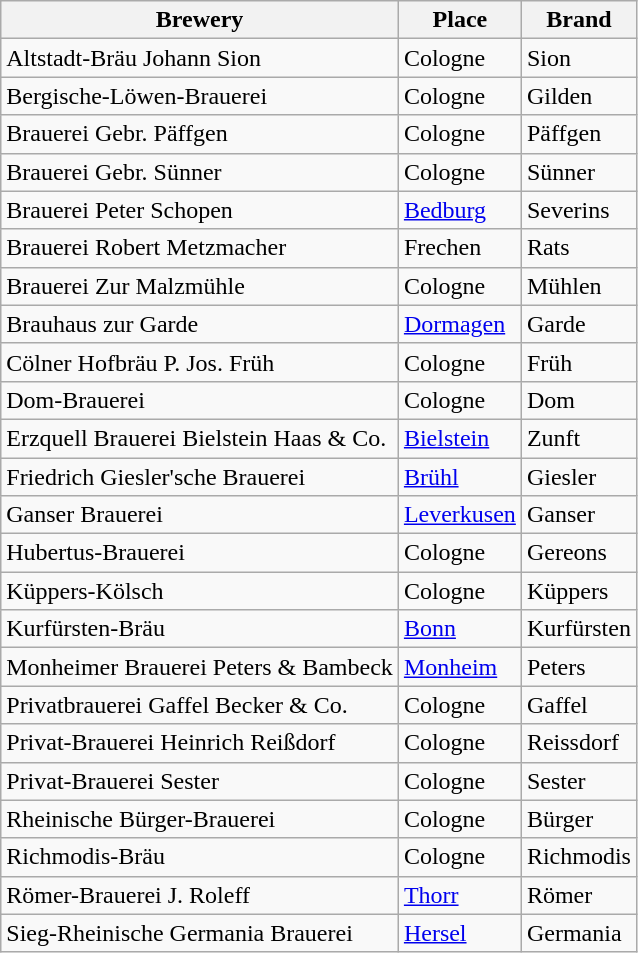<table class="wikitable sortable mw-collapsible">
<tr>
<th>Brewery</th>
<th>Place</th>
<th>Brand</th>
</tr>
<tr>
<td>Altstadt-Bräu Johann Sion</td>
<td>Cologne</td>
<td>Sion</td>
</tr>
<tr>
<td>Bergische-Löwen-Brauerei</td>
<td>Cologne</td>
<td>Gilden</td>
</tr>
<tr>
<td>Brauerei Gebr. Päffgen</td>
<td>Cologne</td>
<td>Päffgen</td>
</tr>
<tr>
<td>Brauerei Gebr. Sünner</td>
<td>Cologne</td>
<td>Sünner</td>
</tr>
<tr>
<td>Brauerei Peter Schopen</td>
<td><a href='#'>Bedburg</a></td>
<td>Severins</td>
</tr>
<tr>
<td>Brauerei Robert Metzmacher</td>
<td>Frechen</td>
<td>Rats</td>
</tr>
<tr>
<td>Brauerei Zur  Malzmühle</td>
<td>Cologne</td>
<td>Mühlen</td>
</tr>
<tr>
<td>Brauhaus zur Garde</td>
<td><a href='#'>Dormagen</a></td>
<td>Garde</td>
</tr>
<tr>
<td>Cölner Hofbräu P. Jos. Früh</td>
<td>Cologne</td>
<td>Früh</td>
</tr>
<tr>
<td>Dom-Brauerei</td>
<td>Cologne</td>
<td>Dom</td>
</tr>
<tr>
<td>Erzquell  Brauerei Bielstein Haas & Co.</td>
<td><a href='#'>Bielstein</a></td>
<td>Zunft</td>
</tr>
<tr>
<td>Friedrich Giesler'sche Brauerei</td>
<td><a href='#'>Brühl</a></td>
<td>Giesler</td>
</tr>
<tr>
<td>Ganser Brauerei</td>
<td><a href='#'>Leverkusen</a></td>
<td>Ganser</td>
</tr>
<tr>
<td>Hubertus-Brauerei</td>
<td>Cologne</td>
<td>Gereons</td>
</tr>
<tr>
<td>Küppers-Kölsch</td>
<td>Cologne</td>
<td>Küppers</td>
</tr>
<tr>
<td>Kurfürsten-Bräu</td>
<td><a href='#'>Bonn</a></td>
<td>Kurfürsten</td>
</tr>
<tr>
<td>Monheimer Brauerei Peters & Bambeck</td>
<td><a href='#'>Monheim</a></td>
<td>Peters</td>
</tr>
<tr>
<td>Privatbrauerei Gaffel Becker & Co.</td>
<td>Cologne</td>
<td>Gaffel</td>
</tr>
<tr>
<td>Privat-Brauerei Heinrich Reißdorf</td>
<td>Cologne</td>
<td>Reissdorf</td>
</tr>
<tr>
<td>Privat-Brauerei Sester</td>
<td>Cologne</td>
<td>Sester</td>
</tr>
<tr>
<td>Rheinische Bürger-Brauerei</td>
<td>Cologne</td>
<td>Bürger</td>
</tr>
<tr>
<td>Richmodis-Bräu</td>
<td>Cologne</td>
<td>Richmodis</td>
</tr>
<tr>
<td>Römer-Brauerei J. Roleff</td>
<td><a href='#'>Thorr</a></td>
<td>Römer</td>
</tr>
<tr>
<td>Sieg-Rheinische  Germania Brauerei</td>
<td><a href='#'>Hersel</a></td>
<td>Germania</td>
</tr>
</table>
